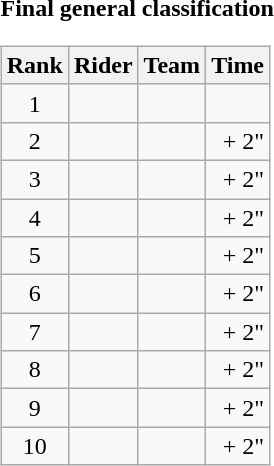<table>
<tr>
<td><strong>Final general classification</strong><br><table class="wikitable">
<tr>
<th scope="col">Rank</th>
<th scope="col">Rider</th>
<th scope="col">Team</th>
<th scope="col">Time</th>
</tr>
<tr>
<td style="text-align:center;">1</td>
<td></td>
<td></td>
<td style="text-align:right;"></td>
</tr>
<tr>
<td style="text-align:center;">2</td>
<td></td>
<td></td>
<td style="text-align:right;">+ 2"</td>
</tr>
<tr>
<td style="text-align:center;">3</td>
<td></td>
<td></td>
<td style="text-align:right;">+ 2"</td>
</tr>
<tr>
<td style="text-align:center;">4</td>
<td></td>
<td></td>
<td style="text-align:right;">+ 2"</td>
</tr>
<tr>
<td style="text-align:center;">5</td>
<td></td>
<td></td>
<td style="text-align:right;">+ 2"</td>
</tr>
<tr>
<td style="text-align:center;">6</td>
<td></td>
<td></td>
<td style="text-align:right;">+ 2"</td>
</tr>
<tr>
<td style="text-align:center;">7</td>
<td></td>
<td></td>
<td style="text-align:right;">+ 2"</td>
</tr>
<tr>
<td style="text-align:center;">8</td>
<td></td>
<td></td>
<td style="text-align:right;">+ 2"</td>
</tr>
<tr>
<td style="text-align:center;">9</td>
<td></td>
<td></td>
<td style="text-align:right;">+ 2"</td>
</tr>
<tr>
<td style="text-align:center;">10</td>
<td></td>
<td></td>
<td style="text-align:right;">+ 2"</td>
</tr>
</table>
</td>
</tr>
</table>
